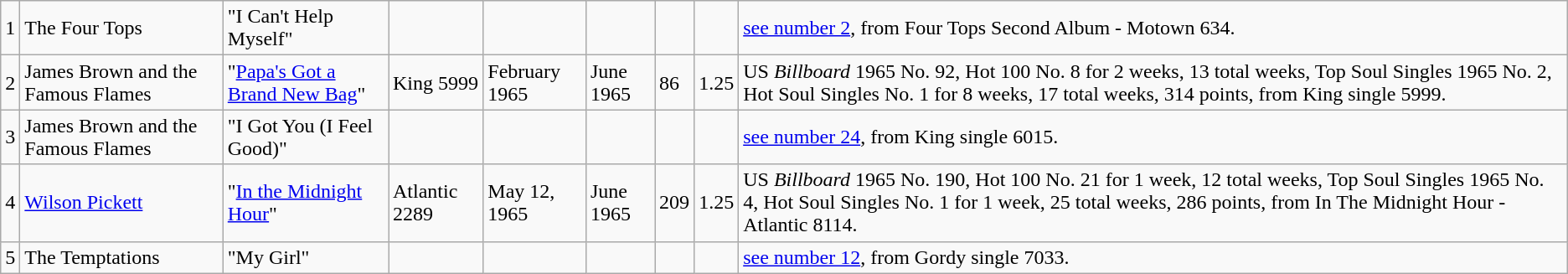<table class="wikitable sortable">
<tr>
<td>1</td>
<td>The Four Tops</td>
<td>"I Can't Help Myself"</td>
<td></td>
<td></td>
<td></td>
<td></td>
<td></td>
<td><a href='#'>see number 2</a>, from Four Tops Second Album - Motown 634.</td>
</tr>
<tr>
<td>2</td>
<td>James Brown and the Famous Flames</td>
<td>"<a href='#'>Papa's Got a Brand New Bag</a>"</td>
<td>King 5999</td>
<td>February 1965</td>
<td>June 1965</td>
<td>86</td>
<td>1.25</td>
<td>US <em>Billboard</em> 1965 No. 92, Hot 100 No. 8 for 2 weeks, 13 total weeks, Top Soul Singles 1965 No. 2, Hot Soul Singles No. 1 for 8 weeks, 17 total weeks, 314 points, from King single 5999.</td>
</tr>
<tr>
<td>3</td>
<td>James Brown and the Famous Flames</td>
<td>"I Got You (I Feel Good)"</td>
<td></td>
<td></td>
<td></td>
<td></td>
<td></td>
<td><a href='#'>see number 24</a>, from King single 6015.</td>
</tr>
<tr>
<td>4</td>
<td><a href='#'>Wilson Pickett</a></td>
<td>"<a href='#'>In the Midnight Hour</a>"</td>
<td>Atlantic 2289</td>
<td>May 12, 1965</td>
<td>June 1965</td>
<td>209</td>
<td>1.25</td>
<td>US <em>Billboard</em> 1965 No. 190, Hot 100 No. 21 for 1 week, 12 total weeks, Top Soul Singles 1965 No. 4, Hot Soul Singles No. 1 for 1 week, 25 total weeks, 286 points, from In The Midnight Hour - Atlantic 8114.</td>
</tr>
<tr>
<td>5</td>
<td>The Temptations</td>
<td>"My Girl"</td>
<td></td>
<td></td>
<td></td>
<td></td>
<td></td>
<td><a href='#'>see number 12</a>, from Gordy single 7033.</td>
</tr>
</table>
